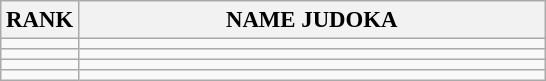<table class="wikitable" style="font-size:95%;">
<tr>
<th>RANK</th>
<th align="left" style="width: 20em">NAME JUDOKA</th>
</tr>
<tr>
<td align="center"></td>
<td></td>
</tr>
<tr>
<td align="center"></td>
<td></td>
</tr>
<tr>
<td align="center"></td>
<td></td>
</tr>
<tr>
<td align="center"></td>
<td></td>
</tr>
</table>
